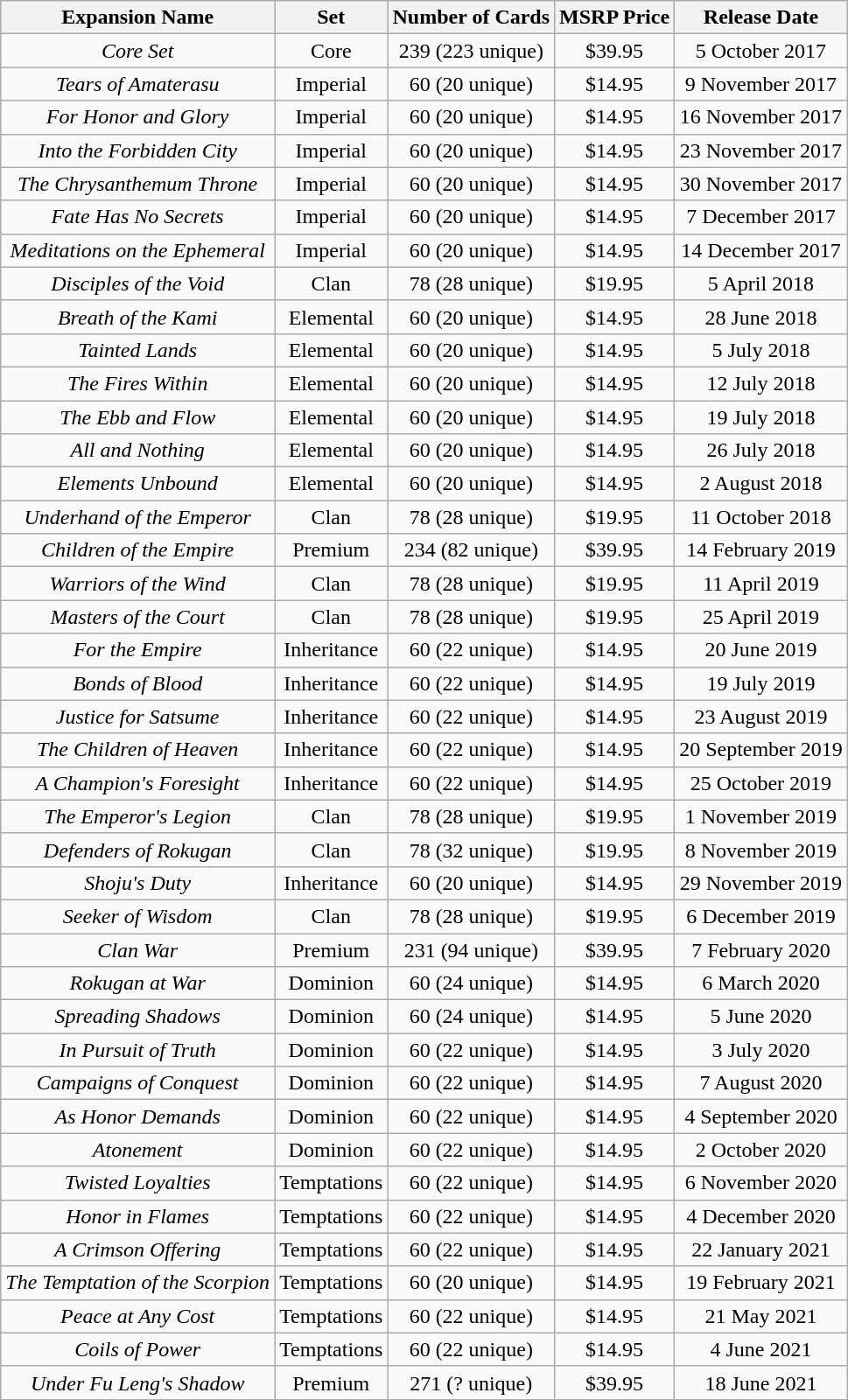<table class="wikitable" style="text-align:center">
<tr>
<th>Expansion Name</th>
<th>Set</th>
<th>Number of Cards</th>
<th>MSRP Price</th>
<th>Release Date</th>
</tr>
<tr>
<td><em>Core Set</em></td>
<td>Core</td>
<td>239 (223 unique)</td>
<td>$39.95</td>
<td>5 October 2017</td>
</tr>
<tr>
<td><em>Tears of Amaterasu</em></td>
<td>Imperial</td>
<td>60 (20 unique)</td>
<td>$14.95</td>
<td>9 November 2017</td>
</tr>
<tr>
<td><em>For Honor and Glory</em></td>
<td>Imperial</td>
<td>60 (20 unique)</td>
<td>$14.95</td>
<td>16 November 2017</td>
</tr>
<tr>
<td><em>Into the Forbidden City</em></td>
<td>Imperial</td>
<td>60 (20 unique)</td>
<td>$14.95</td>
<td>23 November 2017</td>
</tr>
<tr>
<td><em>The Chrysanthemum Throne</em></td>
<td>Imperial</td>
<td>60 (20 unique)</td>
<td>$14.95</td>
<td>30 November 2017</td>
</tr>
<tr>
<td><em>Fate Has No Secrets</em></td>
<td>Imperial</td>
<td>60 (20 unique)</td>
<td>$14.95</td>
<td>7 December 2017</td>
</tr>
<tr>
<td><em>Meditations on the Ephemeral</em></td>
<td>Imperial</td>
<td>60 (20 unique)</td>
<td>$14.95</td>
<td>14 December 2017</td>
</tr>
<tr>
<td><em>Disciples of the Void</em></td>
<td>Clan</td>
<td>78 (28 unique)</td>
<td>$19.95</td>
<td>5 April 2018</td>
</tr>
<tr>
<td><em>Breath of the Kami</em></td>
<td>Elemental</td>
<td>60 (20 unique)</td>
<td>$14.95</td>
<td>28 June 2018</td>
</tr>
<tr>
<td><em>Tainted Lands</em></td>
<td>Elemental</td>
<td>60 (20 unique)</td>
<td>$14.95</td>
<td>5 July 2018</td>
</tr>
<tr>
<td><em>The Fires Within</em></td>
<td>Elemental</td>
<td>60 (20 unique)</td>
<td>$14.95</td>
<td>12 July 2018</td>
</tr>
<tr>
<td><em>The Ebb and Flow</em></td>
<td>Elemental</td>
<td>60 (20 unique)</td>
<td>$14.95</td>
<td>19 July 2018</td>
</tr>
<tr>
<td><em>All and Nothing</em></td>
<td>Elemental</td>
<td>60 (20 unique)</td>
<td>$14.95</td>
<td>26 July 2018</td>
</tr>
<tr>
<td><em>Elements Unbound</em></td>
<td>Elemental</td>
<td>60 (20 unique)</td>
<td>$14.95</td>
<td>2 August 2018</td>
</tr>
<tr>
<td><em>Underhand of the Emperor</em></td>
<td>Clan</td>
<td>78 (28 unique)</td>
<td>$19.95</td>
<td>11 October 2018</td>
</tr>
<tr>
<td><em>Children of the Empire</em></td>
<td>Premium</td>
<td>234 (82 unique)</td>
<td>$39.95</td>
<td>14 February 2019</td>
</tr>
<tr>
<td><em>Warriors of the Wind</em></td>
<td>Clan</td>
<td>78 (28 unique)</td>
<td>$19.95</td>
<td>11 April 2019</td>
</tr>
<tr>
<td><em>Masters of the Court</em></td>
<td>Clan</td>
<td>78 (28 unique)</td>
<td>$19.95</td>
<td>25 April 2019</td>
</tr>
<tr>
<td><em>For the Empire</em></td>
<td>Inheritance</td>
<td>60 (22 unique)</td>
<td>$14.95</td>
<td>20 June 2019</td>
</tr>
<tr>
<td><em>Bonds of Blood</em></td>
<td>Inheritance</td>
<td>60 (22 unique)</td>
<td>$14.95</td>
<td>19 July 2019</td>
</tr>
<tr>
<td><em>Justice for Satsume</em></td>
<td>Inheritance</td>
<td>60 (22 unique)</td>
<td>$14.95</td>
<td>23 August 2019</td>
</tr>
<tr>
<td><em>The Children of Heaven</em></td>
<td>Inheritance</td>
<td>60 (22 unique)</td>
<td>$14.95</td>
<td>20 September 2019</td>
</tr>
<tr>
<td><em>A Champion's Foresight</em></td>
<td>Inheritance</td>
<td>60 (22 unique)</td>
<td>$14.95</td>
<td>25 October 2019</td>
</tr>
<tr>
<td><em>The Emperor's Legion</em></td>
<td>Clan</td>
<td>78 (28 unique)</td>
<td>$19.95</td>
<td>1 November 2019</td>
</tr>
<tr>
<td><em>Defenders of Rokugan</em></td>
<td>Clan</td>
<td>78 (32 unique)</td>
<td>$19.95</td>
<td>8 November 2019</td>
</tr>
<tr>
<td><em>Shoju's Duty</em></td>
<td>Inheritance</td>
<td>60 (20 unique)</td>
<td>$14.95</td>
<td>29 November 2019</td>
</tr>
<tr>
<td><em>Seeker of Wisdom</em></td>
<td>Clan</td>
<td>78 (28 unique)</td>
<td>$19.95</td>
<td>6 December 2019</td>
</tr>
<tr>
<td><em>Clan War</em></td>
<td>Premium</td>
<td>231 (94 unique)</td>
<td>$39.95</td>
<td>7 February 2020</td>
</tr>
<tr>
<td><em>Rokugan at War</em></td>
<td>Dominion</td>
<td>60 (24 unique)</td>
<td>$14.95</td>
<td>6 March 2020</td>
</tr>
<tr>
<td><em>Spreading Shadows</em></td>
<td>Dominion</td>
<td>60 (24 unique)</td>
<td>$14.95</td>
<td>5 June 2020</td>
</tr>
<tr>
<td><em>In Pursuit of Truth</em></td>
<td>Dominion</td>
<td>60 (22 unique)</td>
<td>$14.95</td>
<td>3 July 2020</td>
</tr>
<tr>
<td><em>Campaigns of Conquest</em></td>
<td>Dominion</td>
<td>60 (22 unique)</td>
<td>$14.95</td>
<td>7 August 2020</td>
</tr>
<tr>
<td><em>As Honor Demands</em></td>
<td>Dominion</td>
<td>60 (22 unique)</td>
<td>$14.95</td>
<td>4 September 2020</td>
</tr>
<tr>
<td><em>Atonement</em></td>
<td>Dominion</td>
<td>60 (22 unique)</td>
<td>$14.95</td>
<td>2 October 2020</td>
</tr>
<tr>
<td><em>Twisted Loyalties</em></td>
<td>Temptations</td>
<td>60 (22 unique)</td>
<td>$14.95</td>
<td>6 November 2020</td>
</tr>
<tr>
<td><em>Honor in Flames</em></td>
<td>Temptations</td>
<td>60 (22 unique)</td>
<td>$14.95</td>
<td>4 December 2020</td>
</tr>
<tr>
<td><em>A Crimson Offering</em></td>
<td>Temptations</td>
<td>60 (22 unique)</td>
<td>$14.95</td>
<td>22 January 2021</td>
</tr>
<tr>
<td><em>The Temptation of the Scorpion</em></td>
<td>Temptations</td>
<td>60 (20 unique)</td>
<td>$14.95</td>
<td>19 February 2021</td>
</tr>
<tr>
<td><em>Peace at Any Cost</em></td>
<td>Temptations</td>
<td>60 (22 unique)</td>
<td>$14.95</td>
<td>21 May 2021</td>
</tr>
<tr>
<td><em>Coils of Power</em></td>
<td>Temptations</td>
<td>60 (22 unique)</td>
<td>$14.95</td>
<td>4 June 2021</td>
</tr>
<tr>
<td><em>Under Fu Leng's Shadow</em></td>
<td>Premium</td>
<td>271 (? unique)</td>
<td>$39.95</td>
<td>18 June 2021</td>
</tr>
</table>
